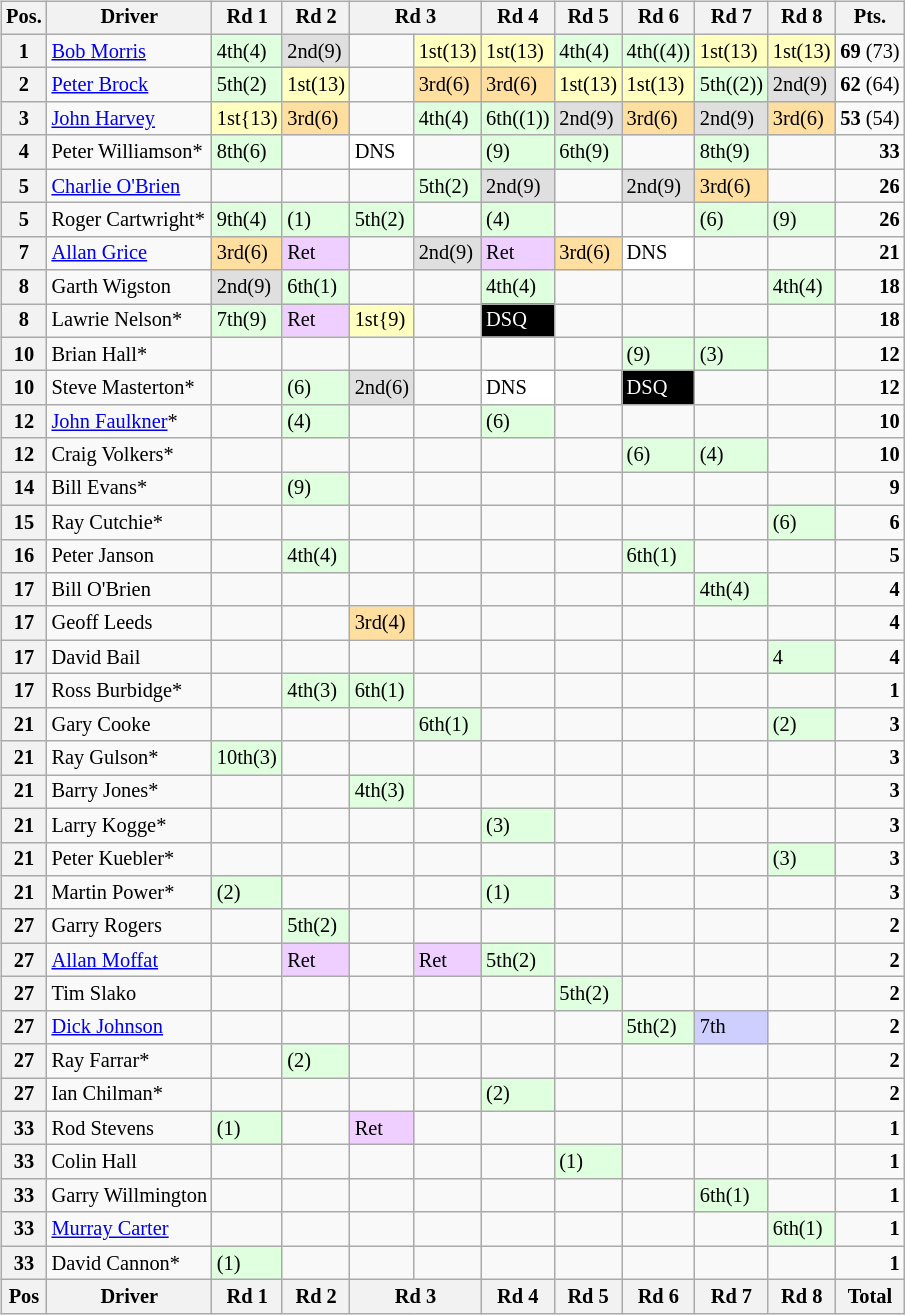<table>
<tr>
<td><br><table class="wikitable" style="font-size: 85%">
<tr>
<th valign="middle">Pos.</th>
<th valign="middle">Driver</th>
<th>Rd 1</th>
<th>Rd 2</th>
<th colspan=2>Rd 3</th>
<th>Rd 4</th>
<th>Rd 5</th>
<th>Rd 6</th>
<th>Rd 7</th>
<th>Rd 8</th>
<th valign="middle">Pts.</th>
</tr>
<tr>
<th>1</th>
<td><a href='#'>Bob Morris</a></td>
<td style="background:#dfffdf;">4th(4)</td>
<td style="background:#dfdfdf;">2nd(9)</td>
<td></td>
<td style="background:#ffffbf;">1st(13)</td>
<td style="background:#ffffbf;">1st(13)</td>
<td style="background:#dfffdf;">4th(4)</td>
<td style="background:#dfffdf;">4th((4))</td>
<td style="background:#ffffbf;">1st(13)</td>
<td style="background:#ffffbf;">1st(13)</td>
<td align="right"><strong>69</strong> (73)</td>
</tr>
<tr>
<th>2</th>
<td><a href='#'>Peter Brock</a></td>
<td style="background:#dfffdf;">5th(2)</td>
<td style="background:#ffffbf;">1st(13)</td>
<td></td>
<td style="background:#ffdf9f;">3rd(6)</td>
<td style="background:#ffdf9f;">3rd(6)</td>
<td style="background:#ffffbf;">1st(13)</td>
<td style="background:#ffffbf;">1st(13)</td>
<td style="background:#dfffdf;">5th((2))</td>
<td style="background:#dfdfdf;">2nd(9)</td>
<td align="right"><strong>62</strong> (64)</td>
</tr>
<tr>
<th>3</th>
<td><a href='#'>John Harvey</a></td>
<td style="background:#ffffbf;">1st{13)</td>
<td style="background:#ffdf9f;">3rd(6)</td>
<td></td>
<td style="background:#dfffdf;">4th(4)</td>
<td style="background:#dfffdf;">6th((1))</td>
<td style="background:#dfdfdf;">2nd(9)</td>
<td style="background:#ffdf9f;">3rd(6)</td>
<td style="background:#dfdfdf;">2nd(9)</td>
<td style="background:#ffdf9f;">3rd(6)</td>
<td align="right"><strong>53</strong> (54)</td>
</tr>
<tr>
<th>4</th>
<td>Peter Williamson*</td>
<td style="background:#dfffdf;">8th(6)</td>
<td></td>
<td style="background:#ffffff;">DNS</td>
<td></td>
<td style="background:#dfffdf;">(9)</td>
<td style="background:#dfffdf;">6th(9)</td>
<td></td>
<td style="background:#dfffdf;">8th(9)</td>
<td></td>
<td align="right"><strong>33</strong></td>
</tr>
<tr>
<th>5</th>
<td><a href='#'>Charlie O'Brien</a></td>
<td></td>
<td></td>
<td></td>
<td style="background:#dfffdf;">5th(2)</td>
<td style="background:#dfdfdf;">2nd(9)</td>
<td></td>
<td style="background:#dfdfdf;">2nd(9)</td>
<td style="background:#ffdf9f;">3rd(6)</td>
<td></td>
<td align="right"><strong>26</strong></td>
</tr>
<tr>
<th>5</th>
<td>Roger Cartwright*</td>
<td style="background:#dfffdf;">9th(4)</td>
<td style="background:#dfffdf;">(1)</td>
<td style="background:#dfffdf;">5th(2)</td>
<td></td>
<td style="background:#dfffdf;">(4)</td>
<td></td>
<td></td>
<td style="background:#dfffdf;">(6)</td>
<td style="background:#dfffdf;">(9)</td>
<td align="right"><strong>26</strong></td>
</tr>
<tr>
<th>7</th>
<td><a href='#'>Allan Grice</a></td>
<td style="background:#ffdf9f;">3rd(6)</td>
<td style="background:#efcfff;">Ret</td>
<td></td>
<td style="background:#dfdfdf;">2nd(9)</td>
<td style="background:#efcfff;">Ret</td>
<td style="background:#ffdf9f;">3rd(6)</td>
<td style="background:#ffffff;">DNS</td>
<td></td>
<td></td>
<td align="right"><strong>21</strong></td>
</tr>
<tr>
<th>8</th>
<td>Garth Wigston</td>
<td style="background:#dfdfdf;">2nd(9)</td>
<td style="background:#dfffdf;">6th(1)</td>
<td></td>
<td></td>
<td style="background:#dfffdf;">4th(4)</td>
<td></td>
<td></td>
<td></td>
<td style="background:#dfffdf;">4th(4)</td>
<td align="right"><strong>18</strong></td>
</tr>
<tr>
<th>8</th>
<td>Lawrie Nelson*</td>
<td style="background:#dfffdf;">7th(9)</td>
<td style="background:#efcfff;">Ret</td>
<td style="background:#ffffbf;">1st{9)</td>
<td></td>
<td style="background:#000000; color:white">DSQ</td>
<td></td>
<td></td>
<td></td>
<td></td>
<td align="right"><strong>18</strong></td>
</tr>
<tr>
<th>10</th>
<td>Brian Hall*</td>
<td></td>
<td></td>
<td></td>
<td></td>
<td></td>
<td></td>
<td style="background:#dfffdf;">(9)</td>
<td style="background:#dfffdf;">(3)</td>
<td></td>
<td align="right"><strong>12</strong></td>
</tr>
<tr>
<th>10</th>
<td>Steve Masterton*</td>
<td></td>
<td style="background:#dfffdf;">(6)</td>
<td style="background:#dfdfdf;">2nd(6)</td>
<td></td>
<td style="background:#ffffff;">DNS</td>
<td></td>
<td style="background:#000000; color:white">DSQ</td>
<td></td>
<td></td>
<td align="right"><strong>12</strong></td>
</tr>
<tr>
<th>12</th>
<td><a href='#'>John Faulkner</a>*</td>
<td></td>
<td style="background:#dfffdf;">(4)</td>
<td></td>
<td></td>
<td style="background:#dfffdf;">(6)</td>
<td></td>
<td></td>
<td></td>
<td></td>
<td align="right"><strong>10</strong></td>
</tr>
<tr>
<th>12</th>
<td>Craig Volkers*</td>
<td></td>
<td></td>
<td></td>
<td></td>
<td></td>
<td></td>
<td style="background:#dfffdf;">(6)</td>
<td style="background:#dfffdf;">(4)</td>
<td></td>
<td align="right"><strong>10</strong></td>
</tr>
<tr>
<th>14</th>
<td>Bill Evans*</td>
<td></td>
<td style="background:#dfffdf;">(9)</td>
<td></td>
<td></td>
<td></td>
<td></td>
<td></td>
<td></td>
<td></td>
<td align="right"><strong>9</strong></td>
</tr>
<tr>
<th>15</th>
<td>Ray Cutchie*</td>
<td></td>
<td></td>
<td></td>
<td></td>
<td></td>
<td></td>
<td></td>
<td></td>
<td style="background:#dfffdf;">(6)</td>
<td align="right"><strong>6</strong></td>
</tr>
<tr>
<th>16</th>
<td>Peter Janson</td>
<td></td>
<td style="background:#dfffdf;">4th(4)</td>
<td></td>
<td></td>
<td></td>
<td></td>
<td style="background:#dfffdf;">6th(1)</td>
<td></td>
<td></td>
<td align="right"><strong>5</strong></td>
</tr>
<tr>
<th>17</th>
<td>Bill O'Brien</td>
<td></td>
<td></td>
<td></td>
<td></td>
<td></td>
<td></td>
<td></td>
<td style="background:#dfffdf;">4th(4)</td>
<td></td>
<td align="right"><strong>4</strong></td>
</tr>
<tr>
<th>17</th>
<td>Geoff Leeds</td>
<td></td>
<td></td>
<td style="background:#ffdf9f;">3rd(4)</td>
<td></td>
<td></td>
<td></td>
<td></td>
<td></td>
<td></td>
<td align="right"><strong>4</strong></td>
</tr>
<tr>
<th>17</th>
<td>David Bail</td>
<td></td>
<td></td>
<td></td>
<td></td>
<td></td>
<td></td>
<td></td>
<td></td>
<td style="background:#dfffdf;">4</td>
<td align="right"><strong>4</strong></td>
</tr>
<tr>
<th>17</th>
<td>Ross Burbidge*</td>
<td></td>
<td style="background:#dfffdf;">4th(3)</td>
<td style="background:#dfffdf;">6th(1)</td>
<td></td>
<td></td>
<td></td>
<td></td>
<td></td>
<td></td>
<td align="right"><strong>1</strong></td>
</tr>
<tr>
<th>21</th>
<td>Gary Cooke</td>
<td></td>
<td></td>
<td></td>
<td style="background:#dfffdf;">6th(1)</td>
<td></td>
<td></td>
<td></td>
<td></td>
<td style="background:#dfffdf;">(2)</td>
<td align="right"><strong>3</strong></td>
</tr>
<tr>
<th>21</th>
<td>Ray Gulson*</td>
<td style="background:#dfffdf;">10th(3)</td>
<td></td>
<td></td>
<td></td>
<td></td>
<td></td>
<td></td>
<td></td>
<td></td>
<td align="right"><strong>3</strong></td>
</tr>
<tr>
<th>21</th>
<td>Barry Jones*</td>
<td></td>
<td></td>
<td style="background:#dfffdf;">4th(3)</td>
<td></td>
<td></td>
<td></td>
<td></td>
<td></td>
<td></td>
<td align="right"><strong>3</strong></td>
</tr>
<tr>
<th>21</th>
<td>Larry Kogge*</td>
<td></td>
<td></td>
<td></td>
<td></td>
<td style="background:#dfffdf;">(3)</td>
<td></td>
<td></td>
<td></td>
<td></td>
<td align="right"><strong>3</strong></td>
</tr>
<tr>
<th>21</th>
<td>Peter Kuebler*</td>
<td></td>
<td></td>
<td></td>
<td></td>
<td></td>
<td></td>
<td></td>
<td></td>
<td style="background:#dfffdf;">(3)</td>
<td align="right"><strong>3</strong></td>
</tr>
<tr>
<th>21</th>
<td>Martin Power*</td>
<td style="background:#dfffdf;">(2)</td>
<td></td>
<td></td>
<td></td>
<td style="background:#dfffdf;">(1)</td>
<td></td>
<td></td>
<td></td>
<td></td>
<td align="right"><strong>3</strong></td>
</tr>
<tr>
<th>27</th>
<td>Garry Rogers</td>
<td></td>
<td style="background:#dfffdf;">5th(2)</td>
<td></td>
<td></td>
<td></td>
<td></td>
<td></td>
<td></td>
<td></td>
<td align="right"><strong>2</strong></td>
</tr>
<tr>
<th>27</th>
<td><a href='#'>Allan Moffat</a></td>
<td></td>
<td style="background:#efcfff;">Ret</td>
<td></td>
<td style="background:#efcfff;">Ret</td>
<td style="background:#dfffdf;">5th(2)</td>
<td></td>
<td></td>
<td></td>
<td></td>
<td align="right"><strong>2</strong></td>
</tr>
<tr>
<th>27</th>
<td>Tim Slako</td>
<td></td>
<td></td>
<td></td>
<td></td>
<td></td>
<td style="background:#dfffdf;">5th(2)</td>
<td></td>
<td></td>
<td></td>
<td align="right"><strong>2</strong></td>
</tr>
<tr>
<th>27</th>
<td><a href='#'>Dick Johnson</a></td>
<td></td>
<td></td>
<td></td>
<td></td>
<td></td>
<td></td>
<td style="background:#dfffdf;">5th(2)</td>
<td style="background:#cfcfff;">7th</td>
<td></td>
<td align="right"><strong>2</strong></td>
</tr>
<tr>
<th>27</th>
<td>Ray Farrar*</td>
<td></td>
<td style="background:#dfffdf;">(2)</td>
<td></td>
<td></td>
<td></td>
<td></td>
<td></td>
<td></td>
<td></td>
<td align="right"><strong>2</strong></td>
</tr>
<tr>
<th>27</th>
<td>Ian Chilman*</td>
<td></td>
<td></td>
<td></td>
<td></td>
<td style="background:#dfffdf;">(2)</td>
<td></td>
<td></td>
<td></td>
<td></td>
<td align="right"><strong>2</strong></td>
</tr>
<tr>
<th>33</th>
<td>Rod Stevens</td>
<td style="background:#dfffdf;">(1)</td>
<td></td>
<td style="background:#efcfff;">Ret</td>
<td></td>
<td></td>
<td></td>
<td></td>
<td></td>
<td></td>
<td align="right"><strong>1</strong></td>
</tr>
<tr>
<th>33</th>
<td>Colin Hall</td>
<td></td>
<td></td>
<td></td>
<td></td>
<td></td>
<td style="background:#dfffdf;">(1)</td>
<td></td>
<td></td>
<td></td>
<td align="right"><strong>1</strong></td>
</tr>
<tr>
<th>33</th>
<td>Garry Willmington</td>
<td></td>
<td></td>
<td></td>
<td></td>
<td></td>
<td></td>
<td></td>
<td style="background:#dfffdf;">6th(1)</td>
<td></td>
<td align="right"><strong>1</strong></td>
</tr>
<tr>
<th>33</th>
<td><a href='#'>Murray Carter</a></td>
<td></td>
<td></td>
<td></td>
<td></td>
<td></td>
<td></td>
<td></td>
<td></td>
<td style="background:#dfffdf;">6th(1)</td>
<td align="right"><strong>1</strong></td>
</tr>
<tr>
<th>33</th>
<td>David Cannon*</td>
<td style="background:#dfffdf;">(1)</td>
<td></td>
<td></td>
<td></td>
<td></td>
<td></td>
<td></td>
<td></td>
<td></td>
<td align="right"><strong>1</strong></td>
</tr>
<tr style="background: #f9f9f9" valign="top">
<th valign="middle">Pos</th>
<th valign="middle">Driver</th>
<th>Rd 1</th>
<th>Rd 2</th>
<th colspan=2>Rd 3</th>
<th>Rd 4</th>
<th>Rd 5</th>
<th>Rd 6</th>
<th>Rd 7</th>
<th>Rd 8</th>
<th valign="middle">Total</th>
</tr>
</table>
</td>
<td valign="top"><br></td>
</tr>
</table>
